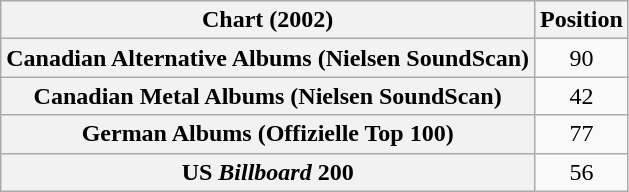<table class="wikitable plainrowheaders" style="text-align:center">
<tr>
<th scope="col">Chart (2002)</th>
<th scope="col">Position</th>
</tr>
<tr>
<th scope="row">Canadian Alternative Albums (Nielsen SoundScan)</th>
<td>90</td>
</tr>
<tr>
<th scope="row">Canadian Metal Albums (Nielsen SoundScan)</th>
<td style="text-align:center;">42</td>
</tr>
<tr>
<th scope="row">German Albums (Offizielle Top 100)</th>
<td style="text-align:center;">77</td>
</tr>
<tr>
<th scope="row">US <em>Billboard</em> 200</th>
<td style="text-align:center;">56</td>
</tr>
</table>
